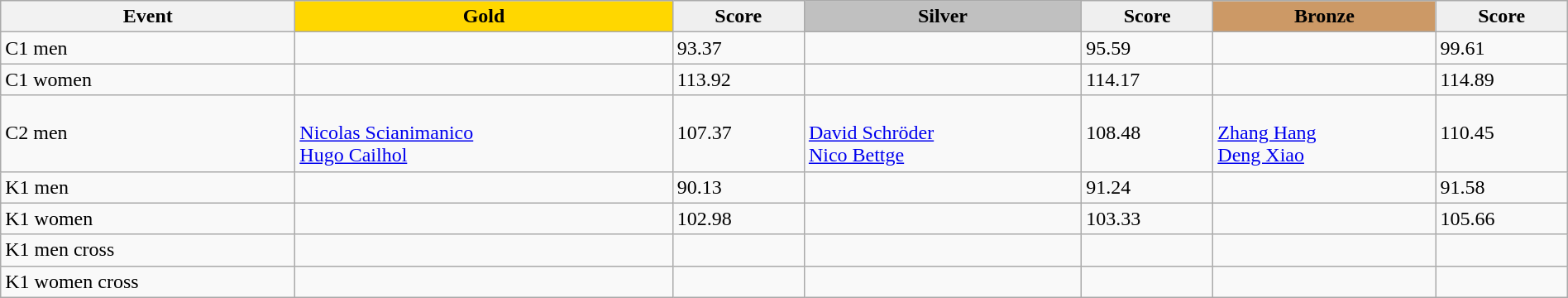<table class="wikitable" width=100%>
<tr>
<th>Event</th>
<td align=center bgcolor="gold"><strong>Gold</strong></td>
<td align=center bgcolor="EFEFEF"><strong>Score</strong></td>
<td align=center bgcolor="silver"><strong>Silver</strong></td>
<td align=center bgcolor="EFEFEF"><strong>Score</strong></td>
<td align=center bgcolor="CC9966"><strong>Bronze</strong></td>
<td align=center bgcolor="EFEFEF"><strong>Score</strong></td>
</tr>
<tr>
<td>C1 men</td>
<td></td>
<td>93.37</td>
<td></td>
<td>95.59</td>
<td></td>
<td>99.61</td>
</tr>
<tr>
<td>C1 women</td>
<td></td>
<td>113.92</td>
<td></td>
<td>114.17</td>
<td></td>
<td>114.89</td>
</tr>
<tr>
<td>C2 men</td>
<td><br><a href='#'>Nicolas Scianimanico</a><br><a href='#'>Hugo Cailhol</a></td>
<td>107.37</td>
<td><br><a href='#'>David Schröder</a><br><a href='#'>Nico Bettge</a></td>
<td>108.48</td>
<td><br><a href='#'>Zhang Hang</a><br><a href='#'>Deng Xiao</a></td>
<td>110.45</td>
</tr>
<tr>
<td>K1 men</td>
<td></td>
<td>90.13</td>
<td></td>
<td>91.24</td>
<td></td>
<td>91.58</td>
</tr>
<tr>
<td>K1 women</td>
<td></td>
<td>102.98</td>
<td></td>
<td>103.33</td>
<td></td>
<td>105.66</td>
</tr>
<tr>
<td>K1 men cross</td>
<td></td>
<td></td>
<td></td>
<td></td>
<td></td>
<td></td>
</tr>
<tr>
<td>K1 women cross</td>
<td></td>
<td></td>
<td></td>
<td></td>
<td></td>
<td></td>
</tr>
</table>
